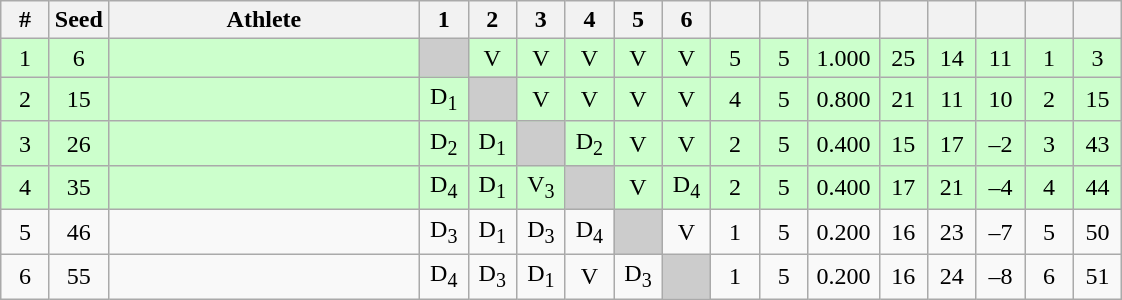<table class="wikitable" style="text-align:center">
<tr>
<th width="25">#</th>
<th width="25">Seed</th>
<th width="200">Athlete</th>
<th width="25">1</th>
<th width="25">2</th>
<th width="25">3</th>
<th width="25">4</th>
<th width="25">5</th>
<th width="25">6</th>
<th width="25"></th>
<th width="25"></th>
<th width="40"></th>
<th width="25"></th>
<th width="25"></th>
<th width="25"></th>
<th width="25"></th>
<th width="25"></th>
</tr>
<tr bgcolor="#ccffcc">
<td>1</td>
<td>6</td>
<td align=left></td>
<td bgcolor="#cccccc"></td>
<td>V</td>
<td>V</td>
<td>V</td>
<td>V</td>
<td>V</td>
<td>5</td>
<td>5</td>
<td>1.000</td>
<td>25</td>
<td>14</td>
<td>11</td>
<td>1</td>
<td>3</td>
</tr>
<tr bgcolor="#ccffcc">
<td>2</td>
<td>15</td>
<td align=left></td>
<td>D<sub>1</sub></td>
<td bgcolor="#cccccc"></td>
<td>V</td>
<td>V</td>
<td>V</td>
<td>V</td>
<td>4</td>
<td>5</td>
<td>0.800</td>
<td>21</td>
<td>11</td>
<td>10</td>
<td>2</td>
<td>15</td>
</tr>
<tr bgcolor="#ccffcc">
<td>3</td>
<td>26</td>
<td align=left></td>
<td>D<sub>2</sub></td>
<td>D<sub>1</sub></td>
<td bgcolor="#cccccc"></td>
<td>D<sub>2</sub></td>
<td>V</td>
<td>V</td>
<td>2</td>
<td>5</td>
<td>0.400</td>
<td>15</td>
<td>17</td>
<td>–2</td>
<td>3</td>
<td>43</td>
</tr>
<tr bgcolor="#ccffcc">
<td>4</td>
<td>35</td>
<td align=left></td>
<td>D<sub>4</sub></td>
<td>D<sub>1</sub></td>
<td>V<sub>3</sub></td>
<td bgcolor="#cccccc"></td>
<td>V</td>
<td>D<sub>4</sub></td>
<td>2</td>
<td>5</td>
<td>0.400</td>
<td>17</td>
<td>21</td>
<td>–4</td>
<td>4</td>
<td>44</td>
</tr>
<tr>
<td>5</td>
<td>46</td>
<td align=left></td>
<td>D<sub>3</sub></td>
<td>D<sub>1</sub></td>
<td>D<sub>3</sub></td>
<td>D<sub>4</sub></td>
<td bgcolor="#cccccc"></td>
<td>V</td>
<td>1</td>
<td>5</td>
<td>0.200</td>
<td>16</td>
<td>23</td>
<td>–7</td>
<td>5</td>
<td>50</td>
</tr>
<tr>
<td>6</td>
<td>55</td>
<td align=left></td>
<td>D<sub>4</sub></td>
<td>D<sub>3</sub></td>
<td>D<sub>1</sub></td>
<td>V</td>
<td>D<sub>3</sub></td>
<td bgcolor="#cccccc"></td>
<td>1</td>
<td>5</td>
<td>0.200</td>
<td>16</td>
<td>24</td>
<td>–8</td>
<td>6</td>
<td>51</td>
</tr>
</table>
